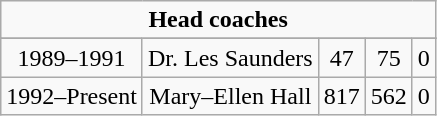<table class="wikitable">
<tr align="center">
<td align="center" Colspan="5"><strong>Head coaches</strong></td>
</tr>
<tr align="center">
</tr>
<tr align="center">
<td>1989–1991</td>
<td>Dr. Les Saunders</td>
<td>47</td>
<td>75</td>
<td>0</td>
</tr>
<tr align="center">
<td>1992–Present</td>
<td>Mary–Ellen Hall</td>
<td>817</td>
<td>562</td>
<td>0</td>
</tr>
</table>
